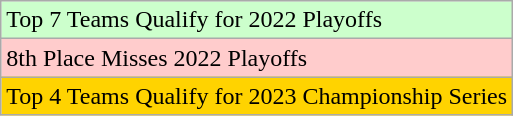<table class="wikitable">
<tr>
<td style="background-color:#ccffcc;">Top 7 Teams Qualify for 2022 Playoffs</td>
</tr>
<tr bgcolor="ffcccc">
<td>8th Place Misses 2022 Playoffs</td>
</tr>
<tr bgcolor="ffd300">
<td>Top 4 Teams Qualify for 2023 Championship Series</td>
</tr>
</table>
